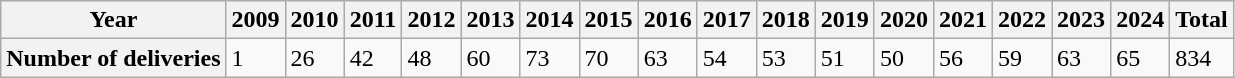<table class="wikitable">
<tr>
<th>Year</th>
<th>2009</th>
<th>2010</th>
<th>2011</th>
<th>2012</th>
<th>2013</th>
<th>2014</th>
<th>2015</th>
<th>2016</th>
<th>2017</th>
<th>2018</th>
<th>2019</th>
<th>2020</th>
<th>2021</th>
<th>2022</th>
<th>2023</th>
<th>2024</th>
<th>Total</th>
</tr>
<tr>
<th>Number of deliveries</th>
<td>1</td>
<td>26</td>
<td>42</td>
<td>48</td>
<td>60</td>
<td>73</td>
<td>70</td>
<td>63</td>
<td>54</td>
<td>53</td>
<td>51</td>
<td>50</td>
<td>56</td>
<td>59</td>
<td>63</td>
<td>65</td>
<td>834</td>
</tr>
</table>
